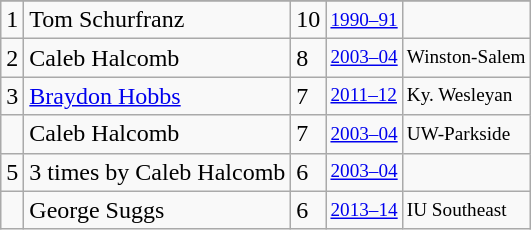<table class="wikitable">
<tr>
</tr>
<tr>
<td>1</td>
<td>Tom Schurfranz</td>
<td>10</td>
<td style="font-size:80%;"><a href='#'>1990–91</a></td>
<td style="font-size:80%;"></td>
</tr>
<tr>
<td>2</td>
<td>Caleb Halcomb</td>
<td>8</td>
<td style="font-size:80%;"><a href='#'>2003–04</a></td>
<td style="font-size:80%;">Winston-Salem</td>
</tr>
<tr>
<td>3</td>
<td><a href='#'>Braydon Hobbs</a></td>
<td>7</td>
<td style="font-size:80%;"><a href='#'>2011–12</a></td>
<td style="font-size:80%;">Ky. Wesleyan</td>
</tr>
<tr>
<td></td>
<td>Caleb Halcomb</td>
<td>7</td>
<td style="font-size:80%;"><a href='#'>2003–04</a></td>
<td style="font-size:80%;">UW-Parkside</td>
</tr>
<tr>
<td>5</td>
<td>3 times by Caleb Halcomb</td>
<td>6</td>
<td style="font-size:80%;"><a href='#'>2003–04</a></td>
<td style="font-size:80%;"></td>
</tr>
<tr>
<td></td>
<td>George Suggs</td>
<td>6</td>
<td style="font-size:80%;"><a href='#'>2013–14</a></td>
<td style="font-size:80%;">IU Southeast</td>
</tr>
</table>
